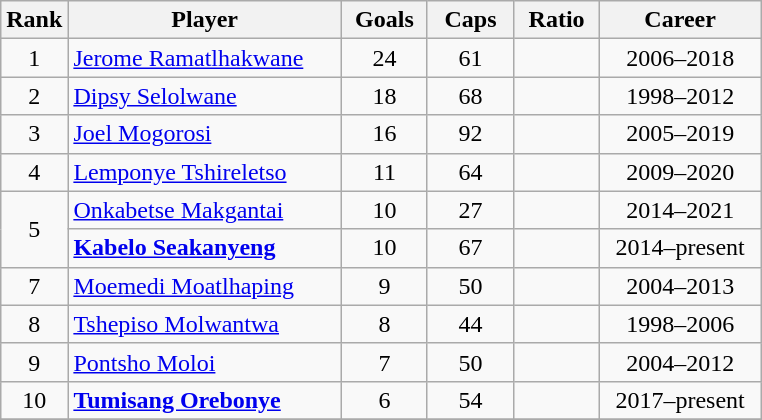<table class="wikitable sortable" style="text-align:center;">
<tr>
<th width=30px>Rank</th>
<th style="width:175px;">Player</th>
<th width=50px>Goals</th>
<th width=50px>Caps</th>
<th width=50px>Ratio</th>
<th style="width:100px;">Career</th>
</tr>
<tr>
<td>1</td>
<td align=left><a href='#'>Jerome Ramatlhakwane</a></td>
<td>24</td>
<td>61</td>
<td></td>
<td>2006–2018</td>
</tr>
<tr>
<td>2</td>
<td align=left><a href='#'>Dipsy Selolwane</a></td>
<td>18</td>
<td>68</td>
<td></td>
<td>1998–2012</td>
</tr>
<tr>
<td>3</td>
<td align=left><a href='#'>Joel Mogorosi</a></td>
<td>16</td>
<td>92</td>
<td></td>
<td>2005–2019</td>
</tr>
<tr>
<td>4</td>
<td align=left><a href='#'>Lemponye Tshireletso</a></td>
<td>11</td>
<td>64</td>
<td></td>
<td>2009–2020</td>
</tr>
<tr>
<td rowspan=2>5</td>
<td align=left><a href='#'>Onkabetse Makgantai</a></td>
<td>10</td>
<td>27</td>
<td></td>
<td>2014–2021</td>
</tr>
<tr>
<td align=left><strong><a href='#'>Kabelo Seakanyeng</a></strong></td>
<td>10</td>
<td>67</td>
<td></td>
<td>2014–present</td>
</tr>
<tr>
<td>7</td>
<td align=left><a href='#'>Moemedi Moatlhaping</a></td>
<td>9</td>
<td>50</td>
<td></td>
<td>2004–2013</td>
</tr>
<tr>
<td>8</td>
<td align=left><a href='#'>Tshepiso Molwantwa</a></td>
<td>8</td>
<td>44</td>
<td></td>
<td>1998–2006</td>
</tr>
<tr>
<td>9</td>
<td align=left><a href='#'>Pontsho Moloi</a></td>
<td>7</td>
<td>50</td>
<td></td>
<td>2004–2012</td>
</tr>
<tr>
<td>10</td>
<td align=left><strong><a href='#'>Tumisang Orebonye</a></strong></td>
<td>6</td>
<td>54</td>
<td></td>
<td>2017–present</td>
</tr>
<tr>
</tr>
</table>
